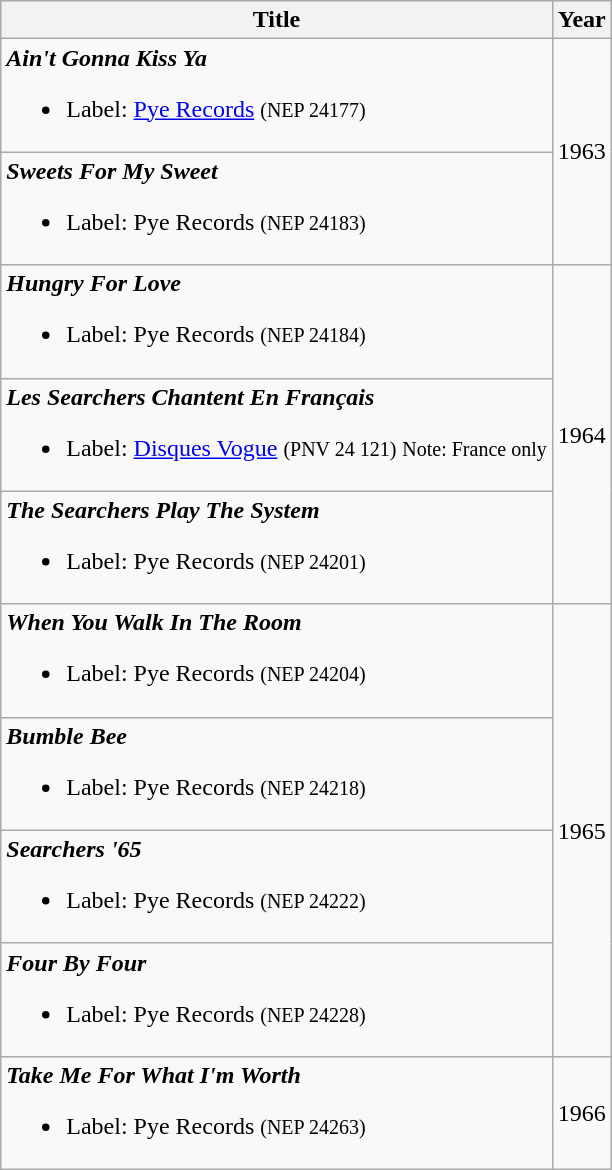<table class="wikitable">
<tr>
<th>Title</th>
<th>Year</th>
</tr>
<tr>
<td><strong><em>Ain't Gonna Kiss Ya</em></strong><br><ul><li>Label: <a href='#'>Pye Records</a> <small>(NEP 24177)</small></li></ul></td>
<td rowspan="2">1963</td>
</tr>
<tr>
<td><strong><em>Sweets For My Sweet</em></strong><br><ul><li>Label: Pye Records <small>(NEP 24183)</small></li></ul></td>
</tr>
<tr>
<td><strong><em>Hungry For Love</em></strong><br><ul><li>Label: Pye Records <small>(NEP 24184)</small></li></ul></td>
<td rowspan="3">1964</td>
</tr>
<tr>
<td><strong><em>Les Searchers Chantent En Français</em></strong><br><ul><li>Label: <a href='#'>Disques Vogue</a> <small>(PNV 24 121)</small> <small>Note: France only</small></li></ul></td>
</tr>
<tr>
<td><strong><em>The Searchers Play The System</em></strong><br><ul><li>Label: Pye Records <small>(NEP 24201)</small></li></ul></td>
</tr>
<tr>
<td><strong><em>When You Walk In The Room</em></strong><br><ul><li>Label: Pye Records <small>(NEP 24204)</small></li></ul></td>
<td rowspan="4">1965</td>
</tr>
<tr>
<td><strong><em>Bumble Bee</em></strong><br><ul><li>Label: Pye Records <small>(NEP 24218)</small></li></ul></td>
</tr>
<tr>
<td><strong><em>Searchers '65</em></strong><br><ul><li>Label: Pye Records <small>(NEP 24222)</small></li></ul></td>
</tr>
<tr>
<td><strong><em>Four By Four</em></strong><br><ul><li>Label: Pye Records <small>(NEP 24228)</small></li></ul></td>
</tr>
<tr>
<td><strong><em>Take Me For What I'm Worth</em></strong><br><ul><li>Label: Pye Records <small>(NEP 24263)</small></li></ul></td>
<td>1966</td>
</tr>
</table>
